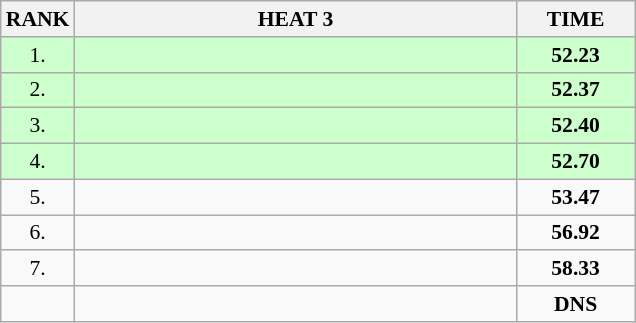<table class="wikitable" style="border-collapse: collapse; font-size: 90%;">
<tr>
<th>RANK</th>
<th style="width: 20em">HEAT 3</th>
<th style="width: 5em">TIME</th>
</tr>
<tr style="background:#ccffcc;">
<td align="center">1.</td>
<td></td>
<td align="center"><strong>52.23</strong></td>
</tr>
<tr style="background:#ccffcc;">
<td align="center">2.</td>
<td></td>
<td align="center"><strong>52.37</strong></td>
</tr>
<tr style="background:#ccffcc;">
<td align="center">3.</td>
<td></td>
<td align="center"><strong>52.40</strong></td>
</tr>
<tr style="background:#ccffcc;">
<td align="center">4.</td>
<td></td>
<td align="center"><strong>52.70</strong></td>
</tr>
<tr>
<td align="center">5.</td>
<td></td>
<td align="center"><strong>53.47</strong></td>
</tr>
<tr>
<td align="center">6.</td>
<td></td>
<td align="center"><strong>56.92</strong></td>
</tr>
<tr>
<td align="center">7.</td>
<td></td>
<td align="center"><strong>58.33</strong></td>
</tr>
<tr>
<td align="center"></td>
<td></td>
<td align="center"><strong>DNS</strong></td>
</tr>
</table>
